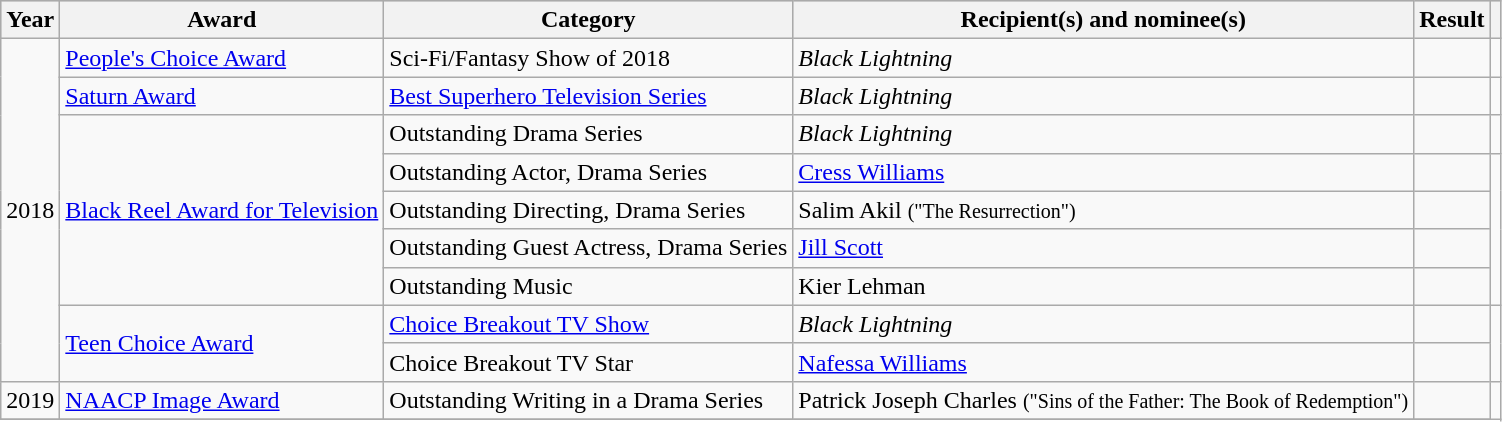<table class="wikitable sortable plainrowheaders">
<tr style="background:#ccc; text-align:center;">
<th scope="col">Year</th>
<th scope="col">Award</th>
<th scope="col">Category</th>
<th scope="col">Recipient(s) and nominee(s)</th>
<th scope="col">Result</th>
<th scope="col" class="unsortable"></th>
</tr>
<tr>
<td rowspan="9">2018</td>
<td><a href='#'>People's Choice Award</a></td>
<td>Sci-Fi/Fantasy Show of 2018</td>
<td><em>Black Lightning</em></td>
<td></td>
<td style="text-align:center;"></td>
</tr>
<tr>
<td><a href='#'>Saturn Award</a></td>
<td><a href='#'>Best Superhero Television Series</a></td>
<td><em>Black Lightning</em></td>
<td></td>
<td style="text-align:center;"></td>
</tr>
<tr>
<td rowspan="5"><a href='#'>Black Reel Award for Television</a></td>
<td>Outstanding Drama Series</td>
<td><em>Black Lightning</em></td>
<td></td>
<td style="text-align:center;"></td>
</tr>
<tr>
<td>Outstanding Actor, Drama Series</td>
<td><a href='#'>Cress Williams</a></td>
<td></td>
<td style="text-align:center;" rowspan="4"></td>
</tr>
<tr>
<td>Outstanding Directing, Drama Series</td>
<td>Salim Akil <small>("The Resurrection")</small></td>
<td></td>
</tr>
<tr>
<td>Outstanding Guest Actress, Drama Series</td>
<td><a href='#'>Jill Scott</a></td>
<td></td>
</tr>
<tr>
<td>Outstanding Music</td>
<td>Kier Lehman</td>
<td></td>
</tr>
<tr>
<td rowspan="2"><a href='#'>Teen Choice Award</a></td>
<td><a href='#'>Choice Breakout TV Show</a></td>
<td><em>Black Lightning</em></td>
<td></td>
<td style="text-align:center;" rowspan="2"></td>
</tr>
<tr>
<td>Choice Breakout TV Star</td>
<td><a href='#'>Nafessa Williams</a></td>
<td></td>
</tr>
<tr>
<td>2019</td>
<td><a href='#'>NAACP Image Award</a></td>
<td>Outstanding Writing in a Drama Series</td>
<td>Patrick Joseph Charles <small>("Sins of the Father: The Book of Redemption")</small></td>
<td></td>
<td style="text-align:center;" rowspan="2"></td>
</tr>
<tr>
</tr>
</table>
